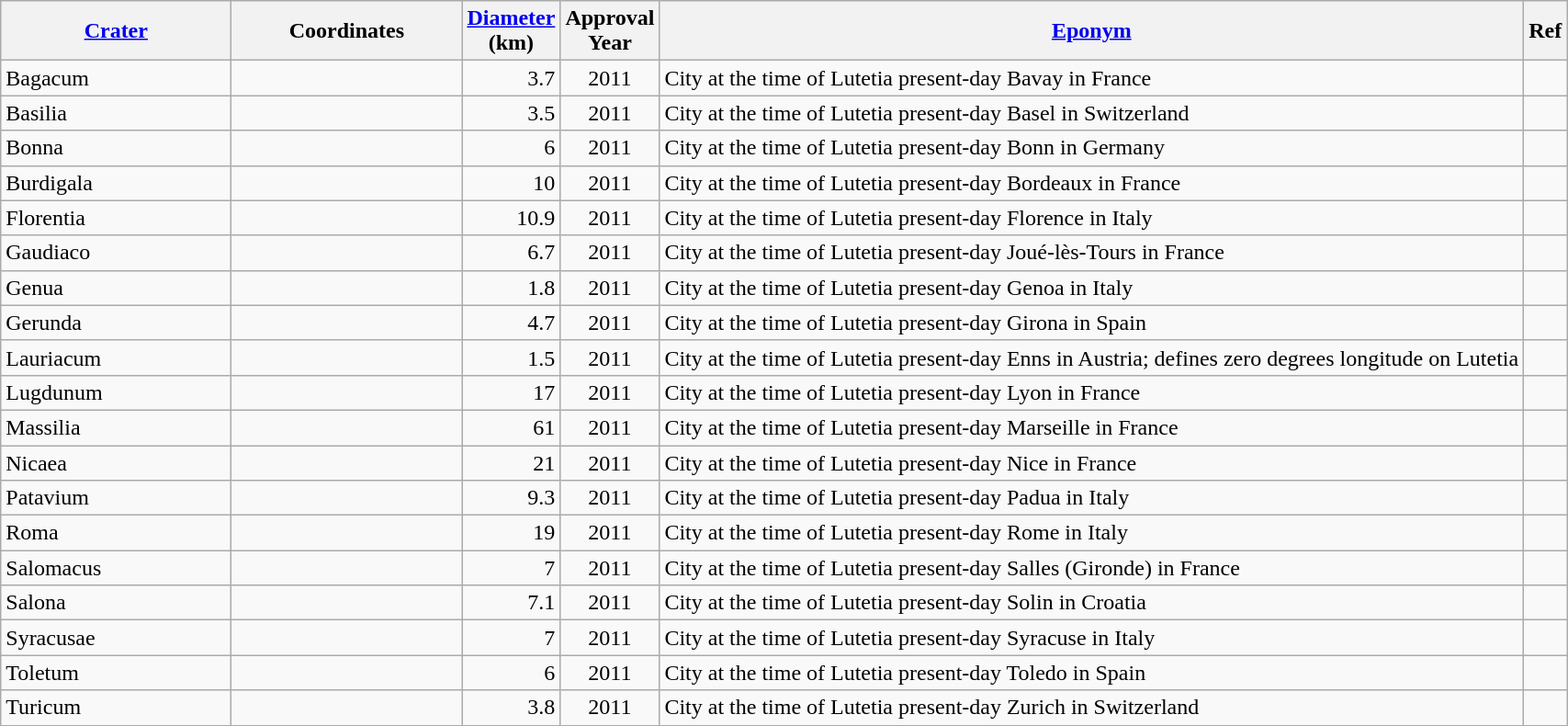<table class="wikitable sortable" style="min-width: 90%">
<tr>
<th style="width:10em"><a href='#'>Crater</a></th>
<th style="width:10em">Coordinates</th>
<th><a href='#'>Diameter</a><br>(km)</th>
<th>Approval<br>Year</th>
<th class="unsortable"><a href='#'>Eponym</a></th>
<th class="unsortable">Ref</th>
</tr>
<tr id="Bagacum">
<td>Bagacum</td>
<td></td>
<td align=right>3.7</td>
<td align=center>2011</td>
<td>City at the time of Lutetia present-day Bavay in France</td>
<td></td>
</tr>
<tr id="Basilia">
<td>Basilia</td>
<td></td>
<td align=right>3.5</td>
<td align=center>2011</td>
<td>City at the time of Lutetia present-day Basel in Switzerland</td>
<td></td>
</tr>
<tr id="Bonna">
<td>Bonna</td>
<td></td>
<td align=right>6</td>
<td align=center>2011</td>
<td>City at the time of Lutetia present-day Bonn in Germany</td>
<td></td>
</tr>
<tr id="Burdigala">
<td>Burdigala</td>
<td></td>
<td align=right>10</td>
<td align=center>2011</td>
<td>City at the time of Lutetia present-day Bordeaux in France</td>
<td></td>
</tr>
<tr id="Florentia">
<td>Florentia</td>
<td></td>
<td align=right>10.9</td>
<td align=center>2011</td>
<td>City at the time of Lutetia present-day Florence in Italy</td>
<td></td>
</tr>
<tr id="Gaudiaco">
<td>Gaudiaco</td>
<td></td>
<td align=right>6.7</td>
<td align=center>2011</td>
<td>City at the time of Lutetia present-day Joué-lès-Tours in France</td>
<td></td>
</tr>
<tr id="Genua">
<td>Genua</td>
<td></td>
<td align=right>1.8</td>
<td align=center>2011</td>
<td>City at the time of Lutetia present-day Genoa in Italy</td>
<td></td>
</tr>
<tr id="Gerunda">
<td>Gerunda</td>
<td></td>
<td align=right>4.7</td>
<td align=center>2011</td>
<td>City at the time of Lutetia present-day Girona in Spain</td>
<td></td>
</tr>
<tr id="Lauriacum">
<td>Lauriacum</td>
<td></td>
<td align=right>1.5</td>
<td align=center>2011</td>
<td>City at the time of Lutetia present-day Enns in Austria; defines zero degrees longitude on Lutetia</td>
<td></td>
</tr>
<tr id="Lugdunum">
<td>Lugdunum</td>
<td></td>
<td align=right>17</td>
<td align=center>2011</td>
<td>City at the time of Lutetia present-day Lyon in France</td>
<td></td>
</tr>
<tr id="Massilia">
<td>Massilia</td>
<td></td>
<td align=right>61</td>
<td align=center>2011</td>
<td>City at the time of Lutetia present-day Marseille in France</td>
<td></td>
</tr>
<tr id="Nicaea">
<td>Nicaea</td>
<td></td>
<td align=right>21</td>
<td align=center>2011</td>
<td>City at the time of Lutetia present-day Nice in France</td>
<td></td>
</tr>
<tr id="Patavium">
<td>Patavium</td>
<td></td>
<td align=right>9.3</td>
<td align=center>2011</td>
<td>City at the time of Lutetia present-day Padua in Italy</td>
<td></td>
</tr>
<tr id="Roma">
<td>Roma</td>
<td></td>
<td align=right>19</td>
<td align=center>2011</td>
<td>City at the time of Lutetia present-day Rome in Italy</td>
<td></td>
</tr>
<tr id="Salomacus">
<td>Salomacus</td>
<td></td>
<td align=right>7</td>
<td align=center>2011</td>
<td>City at the time of Lutetia present-day Salles (Gironde) in France</td>
<td></td>
</tr>
<tr id="Salona">
<td>Salona</td>
<td></td>
<td align=right>7.1</td>
<td align=center>2011</td>
<td>City at the time of Lutetia present-day Solin in Croatia</td>
<td></td>
</tr>
<tr id="Syracusae">
<td>Syracusae</td>
<td></td>
<td align=right>7</td>
<td align=center>2011</td>
<td>City at the time of Lutetia present-day Syracuse in Italy</td>
<td></td>
</tr>
<tr id="Toletum">
<td>Toletum</td>
<td></td>
<td align=right>6</td>
<td align=center>2011</td>
<td>City at the time of Lutetia present-day Toledo in Spain</td>
<td></td>
</tr>
<tr id="Turicum">
<td>Turicum</td>
<td></td>
<td align=right>3.8</td>
<td align=center>2011</td>
<td>City at the time of Lutetia present-day Zurich in Switzerland</td>
<td></td>
</tr>
</table>
